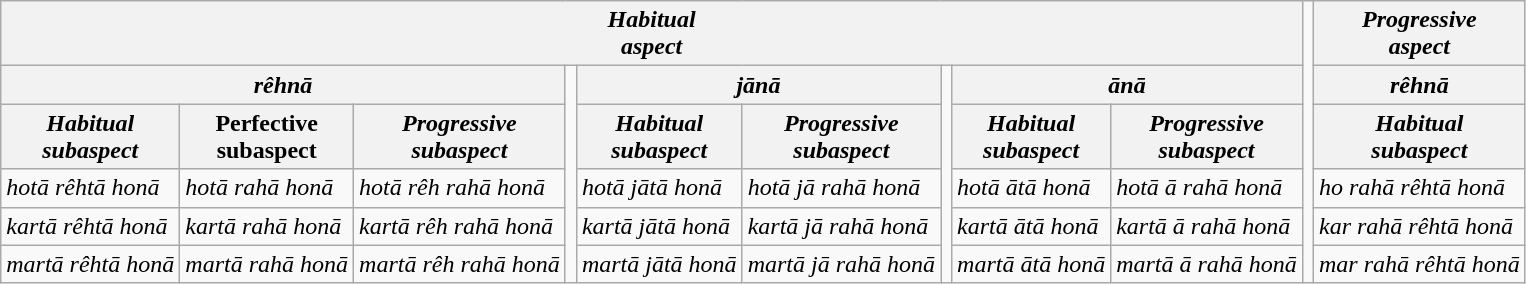<table class="wikitable">
<tr>
<th colspan="9"><em>Habitual</em><br><em>aspect</em></th>
<td rowspan="6"></td>
<th><em>Progressive</em><br><em>aspect</em></th>
</tr>
<tr>
<th colspan="3"><em>rêhnā</em></th>
<td rowspan="5"></td>
<th colspan="2"><em>jānā</em></th>
<td rowspan="5"></td>
<th colspan="2"><em>ānā</em></th>
<th><em>rêhnā</em></th>
</tr>
<tr>
<th><em>Habitual</em><br><em>subaspect</em></th>
<th>Perfective<br>subaspect</th>
<th><em>Progressive</em><br><em>subaspect</em></th>
<th><em>Habitual</em><br><em>subaspect</em></th>
<th><em>Progressive</em><br><em>subaspect</em></th>
<th><em>Habitual</em><br><em>subaspect</em></th>
<th><em>Progressive</em><br><em>subaspect</em></th>
<th><em>Habitual</em><br><em>subaspect</em></th>
</tr>
<tr>
<td><em>hotā rêhtā honā</em></td>
<td><em>hotā rahā honā</em></td>
<td><em>hotā rêh rahā honā</em></td>
<td><em>hotā jātā honā</em></td>
<td><em>hotā jā rahā honā</em></td>
<td><em>hotā ātā honā</em></td>
<td><em>hotā ā rahā honā</em></td>
<td><em>ho rahā rêhtā honā</em></td>
</tr>
<tr>
<td><em>kartā rêhtā honā</em></td>
<td><em>kartā rahā honā</em></td>
<td><em>kartā rêh rahā honā</em></td>
<td><em>kartā jātā honā</em></td>
<td><em>kartā jā rahā honā</em></td>
<td><em>kartā ātā honā</em></td>
<td><em>kartā ā rahā honā</em></td>
<td><em>kar rahā rêhtā honā</em></td>
</tr>
<tr>
<td><em>martā rêhtā honā</em></td>
<td><em>martā rahā honā</em></td>
<td><em>martā rêh rahā honā</em></td>
<td><em>martā jātā honā</em></td>
<td><em>martā jā rahā honā</em></td>
<td><em>martā ātā honā</em></td>
<td><em>martā ā rahā honā</em></td>
<td><em>mar rahā rêhtā honā</em></td>
</tr>
</table>
